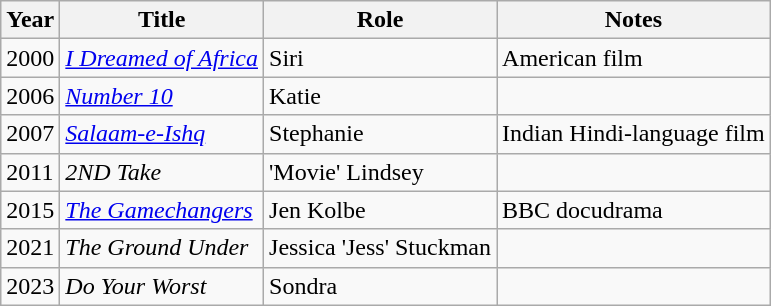<table class="wikitable">
<tr>
<th>Year</th>
<th>Title</th>
<th>Role</th>
<th>Notes</th>
</tr>
<tr>
<td>2000</td>
<td><em><a href='#'>I Dreamed of Africa</a></em></td>
<td>Siri</td>
<td>American film</td>
</tr>
<tr>
<td>2006</td>
<td><em><a href='#'>Number 10</a></em></td>
<td>Katie</td>
<td></td>
</tr>
<tr>
<td>2007</td>
<td><em><a href='#'>Salaam-e-Ishq</a></em></td>
<td>Stephanie</td>
<td>Indian Hindi-language film</td>
</tr>
<tr>
<td>2011</td>
<td><em>2ND Take</em></td>
<td>'Movie' Lindsey</td>
<td></td>
</tr>
<tr>
<td>2015</td>
<td><em><a href='#'>The Gamechangers</a></em></td>
<td>Jen Kolbe</td>
<td>BBC docudrama</td>
</tr>
<tr>
<td>2021</td>
<td><em>The Ground Under</em></td>
<td>Jessica 'Jess' Stuckman</td>
<td></td>
</tr>
<tr>
<td>2023</td>
<td><em>Do Your Worst</em></td>
<td>Sondra</td>
<td></td>
</tr>
</table>
